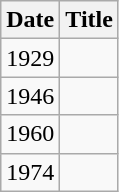<table class="wikitable">
<tr>
<th>Date</th>
<th>Title</th>
</tr>
<tr>
<td>1929</td>
<td><em></em></td>
</tr>
<tr>
<td>1946</td>
<td><em></em></td>
</tr>
<tr>
<td>1960</td>
<td><em></em></td>
</tr>
<tr>
<td>1974</td>
<td><em></em></td>
</tr>
</table>
